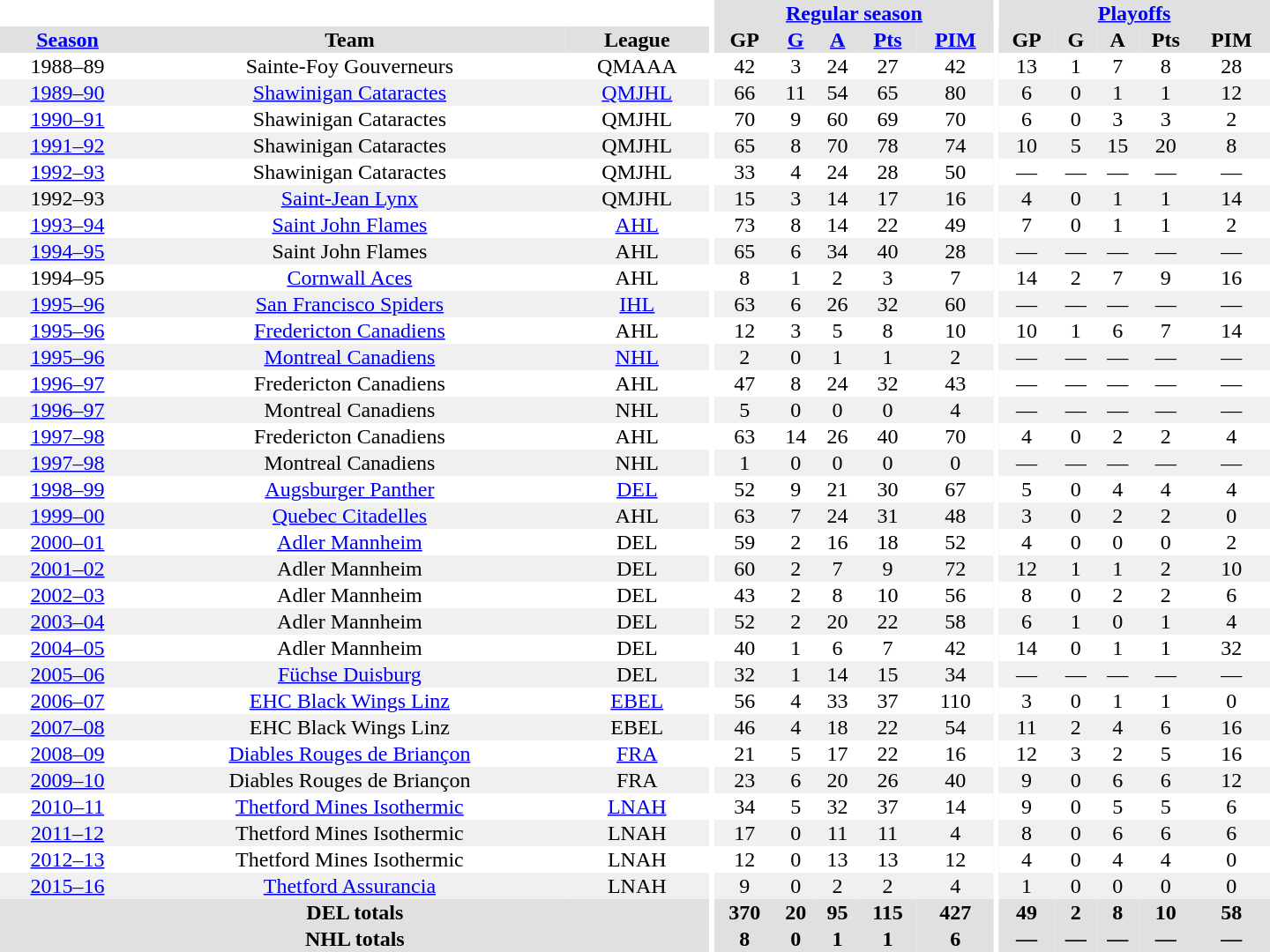<table border="0" cellpadding="1" cellspacing="0" style="text-align:center; width:60em">
<tr bgcolor="#e0e0e0">
<th colspan="3" bgcolor="#ffffff"></th>
<th rowspan="100" bgcolor="#ffffff"></th>
<th colspan="5"><a href='#'>Regular season</a></th>
<th rowspan="100" bgcolor="#ffffff"></th>
<th colspan="5"><a href='#'>Playoffs</a></th>
</tr>
<tr bgcolor="#e0e0e0">
<th><a href='#'>Season</a></th>
<th>Team</th>
<th>League</th>
<th>GP</th>
<th><a href='#'>G</a></th>
<th><a href='#'>A</a></th>
<th><a href='#'>Pts</a></th>
<th><a href='#'>PIM</a></th>
<th>GP</th>
<th>G</th>
<th>A</th>
<th>Pts</th>
<th>PIM</th>
</tr>
<tr>
<td>1988–89</td>
<td>Sainte-Foy Gouverneurs</td>
<td>QMAAA</td>
<td>42</td>
<td>3</td>
<td>24</td>
<td>27</td>
<td>42</td>
<td>13</td>
<td>1</td>
<td>7</td>
<td>8</td>
<td>28</td>
</tr>
<tr bgcolor="#f0f0f0">
<td><a href='#'>1989–90</a></td>
<td><a href='#'>Shawinigan Cataractes</a></td>
<td><a href='#'>QMJHL</a></td>
<td>66</td>
<td>11</td>
<td>54</td>
<td>65</td>
<td>80</td>
<td>6</td>
<td>0</td>
<td>1</td>
<td>1</td>
<td>12</td>
</tr>
<tr>
<td><a href='#'>1990–91</a></td>
<td>Shawinigan Cataractes</td>
<td>QMJHL</td>
<td>70</td>
<td>9</td>
<td>60</td>
<td>69</td>
<td>70</td>
<td>6</td>
<td>0</td>
<td>3</td>
<td>3</td>
<td>2</td>
</tr>
<tr bgcolor="#f0f0f0">
<td><a href='#'>1991–92</a></td>
<td>Shawinigan Cataractes</td>
<td>QMJHL</td>
<td>65</td>
<td>8</td>
<td>70</td>
<td>78</td>
<td>74</td>
<td>10</td>
<td>5</td>
<td>15</td>
<td>20</td>
<td>8</td>
</tr>
<tr>
<td><a href='#'>1992–93</a></td>
<td>Shawinigan Cataractes</td>
<td>QMJHL</td>
<td>33</td>
<td>4</td>
<td>24</td>
<td>28</td>
<td>50</td>
<td>—</td>
<td>—</td>
<td>—</td>
<td>—</td>
<td>—</td>
</tr>
<tr bgcolor="#f0f0f0">
<td>1992–93</td>
<td><a href='#'>Saint-Jean Lynx</a></td>
<td>QMJHL</td>
<td>15</td>
<td>3</td>
<td>14</td>
<td>17</td>
<td>16</td>
<td>4</td>
<td>0</td>
<td>1</td>
<td>1</td>
<td>14</td>
</tr>
<tr>
<td><a href='#'>1993–94</a></td>
<td><a href='#'>Saint John Flames</a></td>
<td><a href='#'>AHL</a></td>
<td>73</td>
<td>8</td>
<td>14</td>
<td>22</td>
<td>49</td>
<td>7</td>
<td>0</td>
<td>1</td>
<td>1</td>
<td>2</td>
</tr>
<tr bgcolor="#f0f0f0">
<td><a href='#'>1994–95</a></td>
<td>Saint John Flames</td>
<td>AHL</td>
<td>65</td>
<td>6</td>
<td>34</td>
<td>40</td>
<td>28</td>
<td>—</td>
<td>—</td>
<td>—</td>
<td>—</td>
<td>—</td>
</tr>
<tr>
<td>1994–95</td>
<td><a href='#'>Cornwall Aces</a></td>
<td>AHL</td>
<td>8</td>
<td>1</td>
<td>2</td>
<td>3</td>
<td>7</td>
<td>14</td>
<td>2</td>
<td>7</td>
<td>9</td>
<td>16</td>
</tr>
<tr bgcolor="#f0f0f0">
<td><a href='#'>1995–96</a></td>
<td><a href='#'>San Francisco Spiders</a></td>
<td><a href='#'>IHL</a></td>
<td>63</td>
<td>6</td>
<td>26</td>
<td>32</td>
<td>60</td>
<td>—</td>
<td>—</td>
<td>—</td>
<td>—</td>
<td>—</td>
</tr>
<tr>
<td><a href='#'>1995–96</a></td>
<td><a href='#'>Fredericton Canadiens</a></td>
<td>AHL</td>
<td>12</td>
<td>3</td>
<td>5</td>
<td>8</td>
<td>10</td>
<td>10</td>
<td>1</td>
<td>6</td>
<td>7</td>
<td>14</td>
</tr>
<tr bgcolor="#f0f0f0">
<td><a href='#'>1995–96</a></td>
<td><a href='#'>Montreal Canadiens</a></td>
<td><a href='#'>NHL</a></td>
<td>2</td>
<td>0</td>
<td>1</td>
<td>1</td>
<td>2</td>
<td>—</td>
<td>—</td>
<td>—</td>
<td>—</td>
<td>—</td>
</tr>
<tr>
<td><a href='#'>1996–97</a></td>
<td>Fredericton Canadiens</td>
<td>AHL</td>
<td>47</td>
<td>8</td>
<td>24</td>
<td>32</td>
<td>43</td>
<td>—</td>
<td>—</td>
<td>—</td>
<td>—</td>
<td>—</td>
</tr>
<tr bgcolor="#f0f0f0">
<td><a href='#'>1996–97</a></td>
<td>Montreal Canadiens</td>
<td>NHL</td>
<td>5</td>
<td>0</td>
<td>0</td>
<td>0</td>
<td>4</td>
<td>—</td>
<td>—</td>
<td>—</td>
<td>—</td>
<td>—</td>
</tr>
<tr>
<td><a href='#'>1997–98</a></td>
<td>Fredericton Canadiens</td>
<td>AHL</td>
<td>63</td>
<td>14</td>
<td>26</td>
<td>40</td>
<td>70</td>
<td>4</td>
<td>0</td>
<td>2</td>
<td>2</td>
<td>4</td>
</tr>
<tr bgcolor="#f0f0f0">
<td><a href='#'>1997–98</a></td>
<td>Montreal Canadiens</td>
<td>NHL</td>
<td>1</td>
<td>0</td>
<td>0</td>
<td>0</td>
<td>0</td>
<td>—</td>
<td>—</td>
<td>—</td>
<td>—</td>
<td>—</td>
</tr>
<tr>
<td><a href='#'>1998–99</a></td>
<td><a href='#'>Augsburger Panther</a></td>
<td><a href='#'>DEL</a></td>
<td>52</td>
<td>9</td>
<td>21</td>
<td>30</td>
<td>67</td>
<td>5</td>
<td>0</td>
<td>4</td>
<td>4</td>
<td>4</td>
</tr>
<tr bgcolor="#f0f0f0">
<td><a href='#'>1999–00</a></td>
<td><a href='#'>Quebec Citadelles</a></td>
<td>AHL</td>
<td>63</td>
<td>7</td>
<td>24</td>
<td>31</td>
<td>48</td>
<td>3</td>
<td>0</td>
<td>2</td>
<td>2</td>
<td>0</td>
</tr>
<tr>
<td><a href='#'>2000–01</a></td>
<td><a href='#'>Adler Mannheim</a></td>
<td>DEL</td>
<td>59</td>
<td>2</td>
<td>16</td>
<td>18</td>
<td>52</td>
<td>4</td>
<td>0</td>
<td>0</td>
<td>0</td>
<td>2</td>
</tr>
<tr bgcolor="#f0f0f0">
<td><a href='#'>2001–02</a></td>
<td>Adler Mannheim</td>
<td>DEL</td>
<td>60</td>
<td>2</td>
<td>7</td>
<td>9</td>
<td>72</td>
<td>12</td>
<td>1</td>
<td>1</td>
<td>2</td>
<td>10</td>
</tr>
<tr>
<td><a href='#'>2002–03</a></td>
<td>Adler Mannheim</td>
<td>DEL</td>
<td>43</td>
<td>2</td>
<td>8</td>
<td>10</td>
<td>56</td>
<td>8</td>
<td>0</td>
<td>2</td>
<td>2</td>
<td>6</td>
</tr>
<tr bgcolor="#f0f0f0">
<td><a href='#'>2003–04</a></td>
<td>Adler Mannheim</td>
<td>DEL</td>
<td>52</td>
<td>2</td>
<td>20</td>
<td>22</td>
<td>58</td>
<td>6</td>
<td>1</td>
<td>0</td>
<td>1</td>
<td>4</td>
</tr>
<tr>
<td><a href='#'>2004–05</a></td>
<td>Adler Mannheim</td>
<td>DEL</td>
<td>40</td>
<td>1</td>
<td>6</td>
<td>7</td>
<td>42</td>
<td>14</td>
<td>0</td>
<td>1</td>
<td>1</td>
<td>32</td>
</tr>
<tr bgcolor="#f0f0f0">
<td><a href='#'>2005–06</a></td>
<td><a href='#'>Füchse Duisburg</a></td>
<td>DEL</td>
<td>32</td>
<td>1</td>
<td>14</td>
<td>15</td>
<td>34</td>
<td>—</td>
<td>—</td>
<td>—</td>
<td>—</td>
<td>—</td>
</tr>
<tr>
<td><a href='#'>2006–07</a></td>
<td><a href='#'>EHC Black Wings Linz</a></td>
<td><a href='#'>EBEL</a></td>
<td>56</td>
<td>4</td>
<td>33</td>
<td>37</td>
<td>110</td>
<td>3</td>
<td>0</td>
<td>1</td>
<td>1</td>
<td>0</td>
</tr>
<tr bgcolor="#f0f0f0">
<td><a href='#'>2007–08</a></td>
<td>EHC Black Wings Linz</td>
<td>EBEL</td>
<td>46</td>
<td>4</td>
<td>18</td>
<td>22</td>
<td>54</td>
<td>11</td>
<td>2</td>
<td>4</td>
<td>6</td>
<td>16</td>
</tr>
<tr>
<td><a href='#'>2008–09</a></td>
<td><a href='#'>Diables Rouges de Briançon</a></td>
<td><a href='#'>FRA</a></td>
<td>21</td>
<td>5</td>
<td>17</td>
<td>22</td>
<td>16</td>
<td>12</td>
<td>3</td>
<td>2</td>
<td>5</td>
<td>16</td>
</tr>
<tr bgcolor="#f0f0f0">
<td><a href='#'>2009–10</a></td>
<td>Diables Rouges de Briançon</td>
<td>FRA</td>
<td>23</td>
<td>6</td>
<td>20</td>
<td>26</td>
<td>40</td>
<td>9</td>
<td>0</td>
<td>6</td>
<td>6</td>
<td>12</td>
</tr>
<tr>
<td><a href='#'>2010–11</a></td>
<td><a href='#'>Thetford Mines Isothermic</a></td>
<td><a href='#'>LNAH</a></td>
<td>34</td>
<td>5</td>
<td>32</td>
<td>37</td>
<td>14</td>
<td>9</td>
<td>0</td>
<td>5</td>
<td>5</td>
<td>6</td>
</tr>
<tr bgcolor="#f0f0f0">
<td><a href='#'>2011–12</a></td>
<td>Thetford Mines Isothermic</td>
<td>LNAH</td>
<td>17</td>
<td>0</td>
<td>11</td>
<td>11</td>
<td>4</td>
<td>8</td>
<td>0</td>
<td>6</td>
<td>6</td>
<td>6</td>
</tr>
<tr>
<td><a href='#'>2012–13</a></td>
<td>Thetford Mines Isothermic</td>
<td>LNAH</td>
<td>12</td>
<td>0</td>
<td>13</td>
<td>13</td>
<td>12</td>
<td>4</td>
<td>0</td>
<td>4</td>
<td>4</td>
<td>0</td>
</tr>
<tr bgcolor="#f0f0f0">
<td><a href='#'>2015–16</a></td>
<td><a href='#'>Thetford Assurancia</a></td>
<td>LNAH</td>
<td>9</td>
<td>0</td>
<td>2</td>
<td>2</td>
<td>4</td>
<td>1</td>
<td>0</td>
<td>0</td>
<td>0</td>
<td>0</td>
</tr>
<tr bgcolor="#e0e0e0">
<th colspan="3">DEL totals</th>
<th>370</th>
<th>20</th>
<th>95</th>
<th>115</th>
<th>427</th>
<th>49</th>
<th>2</th>
<th>8</th>
<th>10</th>
<th>58</th>
</tr>
<tr bgcolor="#e0e0e0">
<th colspan="3">NHL totals</th>
<th>8</th>
<th>0</th>
<th>1</th>
<th>1</th>
<th>6</th>
<th>—</th>
<th>—</th>
<th>—</th>
<th>—</th>
<th>—</th>
</tr>
</table>
